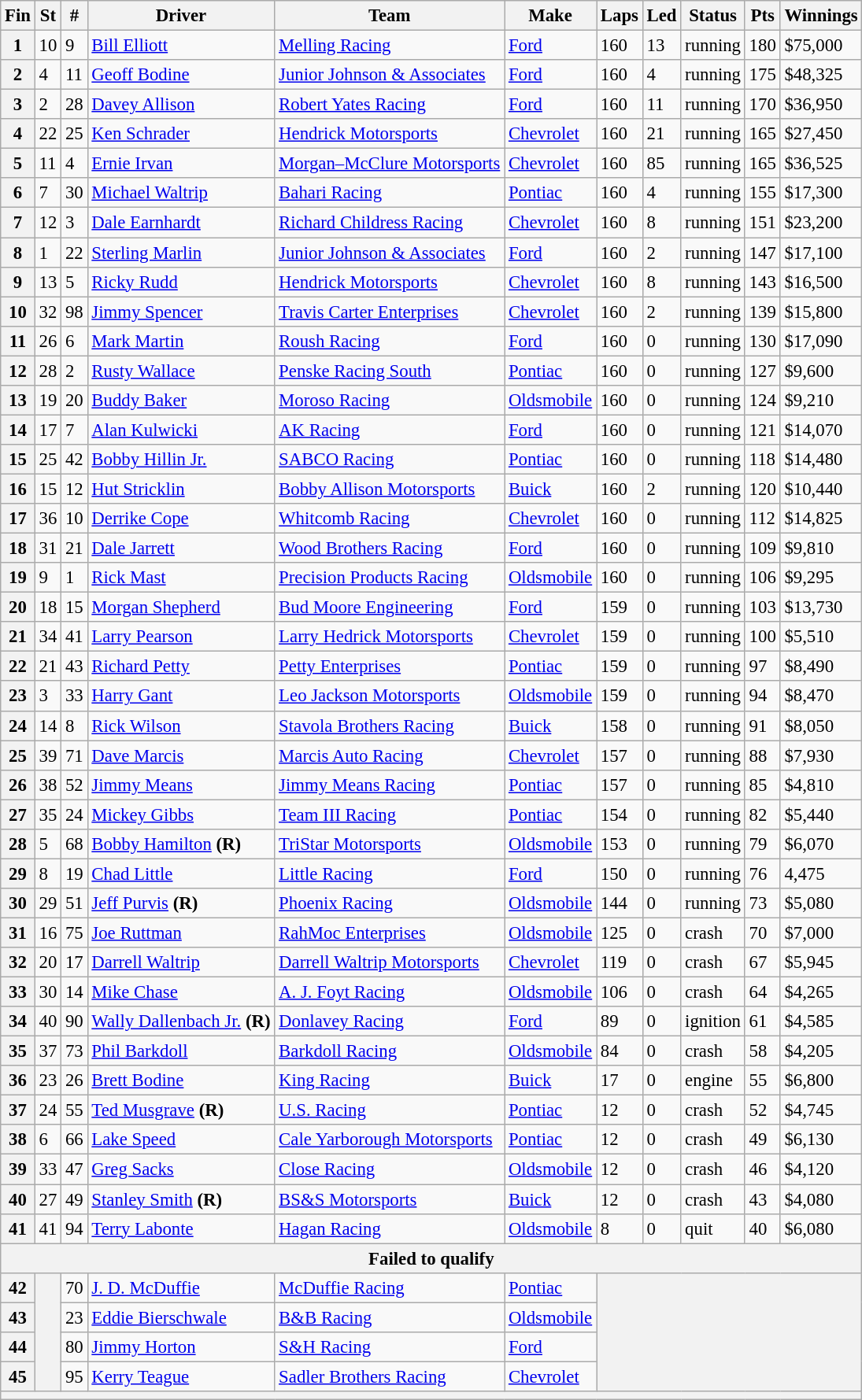<table class="wikitable" style="font-size:95%">
<tr>
<th>Fin</th>
<th>St</th>
<th>#</th>
<th>Driver</th>
<th>Team</th>
<th>Make</th>
<th>Laps</th>
<th>Led</th>
<th>Status</th>
<th>Pts</th>
<th>Winnings</th>
</tr>
<tr>
<th>1</th>
<td>10</td>
<td>9</td>
<td><a href='#'>Bill Elliott</a></td>
<td><a href='#'>Melling Racing</a></td>
<td><a href='#'>Ford</a></td>
<td>160</td>
<td>13</td>
<td>running</td>
<td>180</td>
<td>$75,000</td>
</tr>
<tr>
<th>2</th>
<td>4</td>
<td>11</td>
<td><a href='#'>Geoff Bodine</a></td>
<td><a href='#'>Junior Johnson & Associates</a></td>
<td><a href='#'>Ford</a></td>
<td>160</td>
<td>4</td>
<td>running</td>
<td>175</td>
<td>$48,325</td>
</tr>
<tr>
<th>3</th>
<td>2</td>
<td>28</td>
<td><a href='#'>Davey Allison</a></td>
<td><a href='#'>Robert Yates Racing</a></td>
<td><a href='#'>Ford</a></td>
<td>160</td>
<td>11</td>
<td>running</td>
<td>170</td>
<td>$36,950</td>
</tr>
<tr>
<th>4</th>
<td>22</td>
<td>25</td>
<td><a href='#'>Ken Schrader</a></td>
<td><a href='#'>Hendrick Motorsports</a></td>
<td><a href='#'>Chevrolet</a></td>
<td>160</td>
<td>21</td>
<td>running</td>
<td>165</td>
<td>$27,450</td>
</tr>
<tr>
<th>5</th>
<td>11</td>
<td>4</td>
<td><a href='#'>Ernie Irvan</a></td>
<td><a href='#'>Morgan–McClure Motorsports</a></td>
<td><a href='#'>Chevrolet</a></td>
<td>160</td>
<td>85</td>
<td>running</td>
<td>165</td>
<td>$36,525</td>
</tr>
<tr>
<th>6</th>
<td>7</td>
<td>30</td>
<td><a href='#'>Michael Waltrip</a></td>
<td><a href='#'>Bahari Racing</a></td>
<td><a href='#'>Pontiac</a></td>
<td>160</td>
<td>4</td>
<td>running</td>
<td>155</td>
<td>$17,300</td>
</tr>
<tr>
<th>7</th>
<td>12</td>
<td>3</td>
<td><a href='#'>Dale Earnhardt</a></td>
<td><a href='#'>Richard Childress Racing</a></td>
<td><a href='#'>Chevrolet</a></td>
<td>160</td>
<td>8</td>
<td>running</td>
<td>151</td>
<td>$23,200</td>
</tr>
<tr>
<th>8</th>
<td>1</td>
<td>22</td>
<td><a href='#'>Sterling Marlin</a></td>
<td><a href='#'>Junior Johnson & Associates</a></td>
<td><a href='#'>Ford</a></td>
<td>160</td>
<td>2</td>
<td>running</td>
<td>147</td>
<td>$17,100</td>
</tr>
<tr>
<th>9</th>
<td>13</td>
<td>5</td>
<td><a href='#'>Ricky Rudd</a></td>
<td><a href='#'>Hendrick Motorsports</a></td>
<td><a href='#'>Chevrolet</a></td>
<td>160</td>
<td>8</td>
<td>running</td>
<td>143</td>
<td>$16,500</td>
</tr>
<tr>
<th>10</th>
<td>32</td>
<td>98</td>
<td><a href='#'>Jimmy Spencer</a></td>
<td><a href='#'>Travis Carter Enterprises</a></td>
<td><a href='#'>Chevrolet</a></td>
<td>160</td>
<td>2</td>
<td>running</td>
<td>139</td>
<td>$15,800</td>
</tr>
<tr>
<th>11</th>
<td>26</td>
<td>6</td>
<td><a href='#'>Mark Martin</a></td>
<td><a href='#'>Roush Racing</a></td>
<td><a href='#'>Ford</a></td>
<td>160</td>
<td>0</td>
<td>running</td>
<td>130</td>
<td>$17,090</td>
</tr>
<tr>
<th>12</th>
<td>28</td>
<td>2</td>
<td><a href='#'>Rusty Wallace</a></td>
<td><a href='#'>Penske Racing South</a></td>
<td><a href='#'>Pontiac</a></td>
<td>160</td>
<td>0</td>
<td>running</td>
<td>127</td>
<td>$9,600</td>
</tr>
<tr>
<th>13</th>
<td>19</td>
<td>20</td>
<td><a href='#'>Buddy Baker</a></td>
<td><a href='#'>Moroso Racing</a></td>
<td><a href='#'>Oldsmobile</a></td>
<td>160</td>
<td>0</td>
<td>running</td>
<td>124</td>
<td>$9,210</td>
</tr>
<tr>
<th>14</th>
<td>17</td>
<td>7</td>
<td><a href='#'>Alan Kulwicki</a></td>
<td><a href='#'>AK Racing</a></td>
<td><a href='#'>Ford</a></td>
<td>160</td>
<td>0</td>
<td>running</td>
<td>121</td>
<td>$14,070</td>
</tr>
<tr>
<th>15</th>
<td>25</td>
<td>42</td>
<td><a href='#'>Bobby Hillin Jr.</a></td>
<td><a href='#'>SABCO Racing</a></td>
<td><a href='#'>Pontiac</a></td>
<td>160</td>
<td>0</td>
<td>running</td>
<td>118</td>
<td>$14,480</td>
</tr>
<tr>
<th>16</th>
<td>15</td>
<td>12</td>
<td><a href='#'>Hut Stricklin</a></td>
<td><a href='#'>Bobby Allison Motorsports</a></td>
<td><a href='#'>Buick</a></td>
<td>160</td>
<td>2</td>
<td>running</td>
<td>120</td>
<td>$10,440</td>
</tr>
<tr>
<th>17</th>
<td>36</td>
<td>10</td>
<td><a href='#'>Derrike Cope</a></td>
<td><a href='#'>Whitcomb Racing</a></td>
<td><a href='#'>Chevrolet</a></td>
<td>160</td>
<td>0</td>
<td>running</td>
<td>112</td>
<td>$14,825</td>
</tr>
<tr>
<th>18</th>
<td>31</td>
<td>21</td>
<td><a href='#'>Dale Jarrett</a></td>
<td><a href='#'>Wood Brothers Racing</a></td>
<td><a href='#'>Ford</a></td>
<td>160</td>
<td>0</td>
<td>running</td>
<td>109</td>
<td>$9,810</td>
</tr>
<tr>
<th>19</th>
<td>9</td>
<td>1</td>
<td><a href='#'>Rick Mast</a></td>
<td><a href='#'>Precision Products Racing</a></td>
<td><a href='#'>Oldsmobile</a></td>
<td>160</td>
<td>0</td>
<td>running</td>
<td>106</td>
<td>$9,295</td>
</tr>
<tr>
<th>20</th>
<td>18</td>
<td>15</td>
<td><a href='#'>Morgan Shepherd</a></td>
<td><a href='#'>Bud Moore Engineering</a></td>
<td><a href='#'>Ford</a></td>
<td>159</td>
<td>0</td>
<td>running</td>
<td>103</td>
<td>$13,730</td>
</tr>
<tr>
<th>21</th>
<td>34</td>
<td>41</td>
<td><a href='#'>Larry Pearson</a></td>
<td><a href='#'>Larry Hedrick Motorsports</a></td>
<td><a href='#'>Chevrolet</a></td>
<td>159</td>
<td>0</td>
<td>running</td>
<td>100</td>
<td>$5,510</td>
</tr>
<tr>
<th>22</th>
<td>21</td>
<td>43</td>
<td><a href='#'>Richard Petty</a></td>
<td><a href='#'>Petty Enterprises</a></td>
<td><a href='#'>Pontiac</a></td>
<td>159</td>
<td>0</td>
<td>running</td>
<td>97</td>
<td>$8,490</td>
</tr>
<tr>
<th>23</th>
<td>3</td>
<td>33</td>
<td><a href='#'>Harry Gant</a></td>
<td><a href='#'>Leo Jackson Motorsports</a></td>
<td><a href='#'>Oldsmobile</a></td>
<td>159</td>
<td>0</td>
<td>running</td>
<td>94</td>
<td>$8,470</td>
</tr>
<tr>
<th>24</th>
<td>14</td>
<td>8</td>
<td><a href='#'>Rick Wilson</a></td>
<td><a href='#'>Stavola Brothers Racing</a></td>
<td><a href='#'>Buick</a></td>
<td>158</td>
<td>0</td>
<td>running</td>
<td>91</td>
<td>$8,050</td>
</tr>
<tr>
<th>25</th>
<td>39</td>
<td>71</td>
<td><a href='#'>Dave Marcis</a></td>
<td><a href='#'>Marcis Auto Racing</a></td>
<td><a href='#'>Chevrolet</a></td>
<td>157</td>
<td>0</td>
<td>running</td>
<td>88</td>
<td>$7,930</td>
</tr>
<tr>
<th>26</th>
<td>38</td>
<td>52</td>
<td><a href='#'>Jimmy Means</a></td>
<td><a href='#'>Jimmy Means Racing</a></td>
<td><a href='#'>Pontiac</a></td>
<td>157</td>
<td>0</td>
<td>running</td>
<td>85</td>
<td>$4,810</td>
</tr>
<tr>
<th>27</th>
<td>35</td>
<td>24</td>
<td><a href='#'>Mickey Gibbs</a></td>
<td><a href='#'>Team III Racing</a></td>
<td><a href='#'>Pontiac</a></td>
<td>154</td>
<td>0</td>
<td>running</td>
<td>82</td>
<td>$5,440</td>
</tr>
<tr>
<th>28</th>
<td>5</td>
<td>68</td>
<td><a href='#'>Bobby Hamilton</a> <strong>(R)</strong></td>
<td><a href='#'>TriStar Motorsports</a></td>
<td><a href='#'>Oldsmobile</a></td>
<td>153</td>
<td>0</td>
<td>running</td>
<td>79</td>
<td>$6,070</td>
</tr>
<tr>
<th>29</th>
<td>8</td>
<td>19</td>
<td><a href='#'>Chad Little</a></td>
<td><a href='#'>Little Racing</a></td>
<td><a href='#'>Ford</a></td>
<td>150</td>
<td>0</td>
<td>running</td>
<td>76</td>
<td>4,475</td>
</tr>
<tr>
<th>30</th>
<td>29</td>
<td>51</td>
<td><a href='#'>Jeff Purvis</a> <strong>(R)</strong></td>
<td><a href='#'>Phoenix Racing</a></td>
<td><a href='#'>Oldsmobile</a></td>
<td>144</td>
<td>0</td>
<td>running</td>
<td>73</td>
<td>$5,080</td>
</tr>
<tr>
<th>31</th>
<td>16</td>
<td>75</td>
<td><a href='#'>Joe Ruttman</a></td>
<td><a href='#'>RahMoc Enterprises</a></td>
<td><a href='#'>Oldsmobile</a></td>
<td>125</td>
<td>0</td>
<td>crash</td>
<td>70</td>
<td>$7,000</td>
</tr>
<tr>
<th>32</th>
<td>20</td>
<td>17</td>
<td><a href='#'>Darrell Waltrip</a></td>
<td><a href='#'>Darrell Waltrip Motorsports</a></td>
<td><a href='#'>Chevrolet</a></td>
<td>119</td>
<td>0</td>
<td>crash</td>
<td>67</td>
<td>$5,945</td>
</tr>
<tr>
<th>33</th>
<td>30</td>
<td>14</td>
<td><a href='#'>Mike Chase</a></td>
<td><a href='#'>A. J. Foyt Racing</a></td>
<td><a href='#'>Oldsmobile</a></td>
<td>106</td>
<td>0</td>
<td>crash</td>
<td>64</td>
<td>$4,265</td>
</tr>
<tr>
<th>34</th>
<td>40</td>
<td>90</td>
<td><a href='#'>Wally Dallenbach Jr.</a> <strong>(R)</strong></td>
<td><a href='#'>Donlavey Racing</a></td>
<td><a href='#'>Ford</a></td>
<td>89</td>
<td>0</td>
<td>ignition</td>
<td>61</td>
<td>$4,585</td>
</tr>
<tr>
<th>35</th>
<td>37</td>
<td>73</td>
<td><a href='#'>Phil Barkdoll</a></td>
<td><a href='#'>Barkdoll Racing</a></td>
<td><a href='#'>Oldsmobile</a></td>
<td>84</td>
<td>0</td>
<td>crash</td>
<td>58</td>
<td>$4,205</td>
</tr>
<tr>
<th>36</th>
<td>23</td>
<td>26</td>
<td><a href='#'>Brett Bodine</a></td>
<td><a href='#'>King Racing</a></td>
<td><a href='#'>Buick</a></td>
<td>17</td>
<td>0</td>
<td>engine</td>
<td>55</td>
<td>$6,800</td>
</tr>
<tr>
<th>37</th>
<td>24</td>
<td>55</td>
<td><a href='#'>Ted Musgrave</a> <strong>(R)</strong></td>
<td><a href='#'>U.S. Racing</a></td>
<td><a href='#'>Pontiac</a></td>
<td>12</td>
<td>0</td>
<td>crash</td>
<td>52</td>
<td>$4,745</td>
</tr>
<tr>
<th>38</th>
<td>6</td>
<td>66</td>
<td><a href='#'>Lake Speed</a></td>
<td><a href='#'>Cale Yarborough Motorsports</a></td>
<td><a href='#'>Pontiac</a></td>
<td>12</td>
<td>0</td>
<td>crash</td>
<td>49</td>
<td>$6,130</td>
</tr>
<tr>
<th>39</th>
<td>33</td>
<td>47</td>
<td><a href='#'>Greg Sacks</a></td>
<td><a href='#'>Close Racing</a></td>
<td><a href='#'>Oldsmobile</a></td>
<td>12</td>
<td>0</td>
<td>crash</td>
<td>46</td>
<td>$4,120</td>
</tr>
<tr>
<th>40</th>
<td>27</td>
<td>49</td>
<td><a href='#'>Stanley Smith</a> <strong>(R)</strong></td>
<td><a href='#'>BS&S Motorsports</a></td>
<td><a href='#'>Buick</a></td>
<td>12</td>
<td>0</td>
<td>crash</td>
<td>43</td>
<td>$4,080</td>
</tr>
<tr>
<th>41</th>
<td>41</td>
<td>94</td>
<td><a href='#'>Terry Labonte</a></td>
<td><a href='#'>Hagan Racing</a></td>
<td><a href='#'>Oldsmobile</a></td>
<td>8</td>
<td>0</td>
<td>quit</td>
<td>40</td>
<td>$6,080</td>
</tr>
<tr>
<th colspan="11">Failed to qualify</th>
</tr>
<tr>
<th>42</th>
<th rowspan="4"></th>
<td>70</td>
<td><a href='#'>J. D. McDuffie</a></td>
<td><a href='#'>McDuffie Racing</a></td>
<td><a href='#'>Pontiac</a></td>
<th colspan="5" rowspan="4"></th>
</tr>
<tr>
<th>43</th>
<td>23</td>
<td><a href='#'>Eddie Bierschwale</a></td>
<td><a href='#'>B&B Racing</a></td>
<td><a href='#'>Oldsmobile</a></td>
</tr>
<tr>
<th>44</th>
<td>80</td>
<td><a href='#'>Jimmy Horton</a></td>
<td><a href='#'>S&H Racing</a></td>
<td><a href='#'>Ford</a></td>
</tr>
<tr>
<th>45</th>
<td>95</td>
<td><a href='#'>Kerry Teague</a></td>
<td><a href='#'>Sadler Brothers Racing</a></td>
<td><a href='#'>Chevrolet</a></td>
</tr>
<tr>
<th colspan="11"></th>
</tr>
</table>
